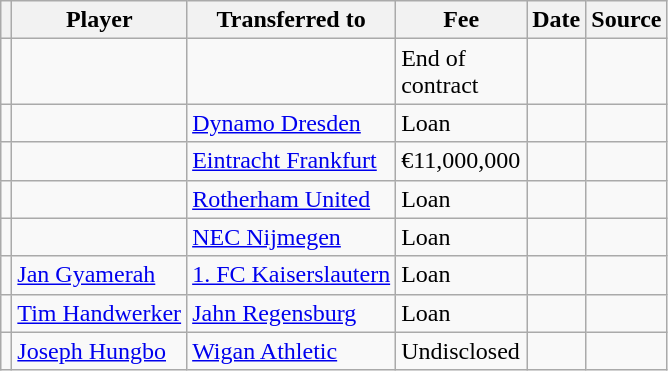<table class="wikitable plainrowheaders sortable">
<tr>
<th></th>
<th scope="col">Player</th>
<th>Transferred to</th>
<th style="width: 80px;">Fee</th>
<th scope="col">Date</th>
<th scope="col">Source</th>
</tr>
<tr>
<td align="center"></td>
<td></td>
<td></td>
<td>End of contract</td>
<td></td>
<td></td>
</tr>
<tr>
<td align="center"></td>
<td></td>
<td> <a href='#'>Dynamo Dresden</a></td>
<td>Loan</td>
<td></td>
<td></td>
</tr>
<tr>
<td align="center"></td>
<td></td>
<td> <a href='#'>Eintracht Frankfurt</a></td>
<td>€11,000,000</td>
<td></td>
<td></td>
</tr>
<tr>
<td align="center"></td>
<td></td>
<td> <a href='#'>Rotherham United</a></td>
<td>Loan</td>
<td></td>
<td></td>
</tr>
<tr>
<td align="center"></td>
<td></td>
<td> <a href='#'>NEC Nijmegen</a></td>
<td>Loan</td>
<td></td>
<td></td>
</tr>
<tr>
<td align="center"></td>
<td> <a href='#'>Jan Gyamerah</a></td>
<td> <a href='#'>1. FC Kaiserslautern</a></td>
<td>Loan</td>
<td></td>
<td></td>
</tr>
<tr>
<td align="center"></td>
<td> <a href='#'>Tim Handwerker</a></td>
<td> <a href='#'>Jahn Regensburg</a></td>
<td>Loan</td>
<td></td>
<td></td>
</tr>
<tr>
<td align="center"></td>
<td> <a href='#'>Joseph Hungbo</a></td>
<td> <a href='#'>Wigan Athletic</a></td>
<td>Undisclosed</td>
<td></td>
<td></td>
</tr>
</table>
